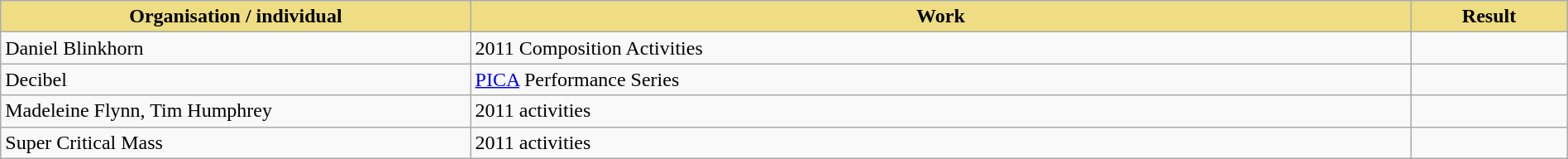<table class="wikitable" width=100%>
<tr>
<th style="width:30%;background:#EEDD82;">Organisation / individual</th>
<th style="width:60%;background:#EEDD82;">Work</th>
<th style="width:10%;background:#EEDD82;">Result<br></th>
</tr>
<tr>
<td>Daniel Blinkhorn</td>
<td>2011 Composition Activities</td>
<td></td>
</tr>
<tr>
<td>Decibel</td>
<td><a href='#'>PICA</a> Performance Series</td>
<td></td>
</tr>
<tr>
<td>Madeleine Flynn, Tim Humphrey</td>
<td>2011 activities</td>
<td></td>
</tr>
<tr>
<td>Super Critical Mass</td>
<td>2011 activities</td>
<td></td>
</tr>
</table>
